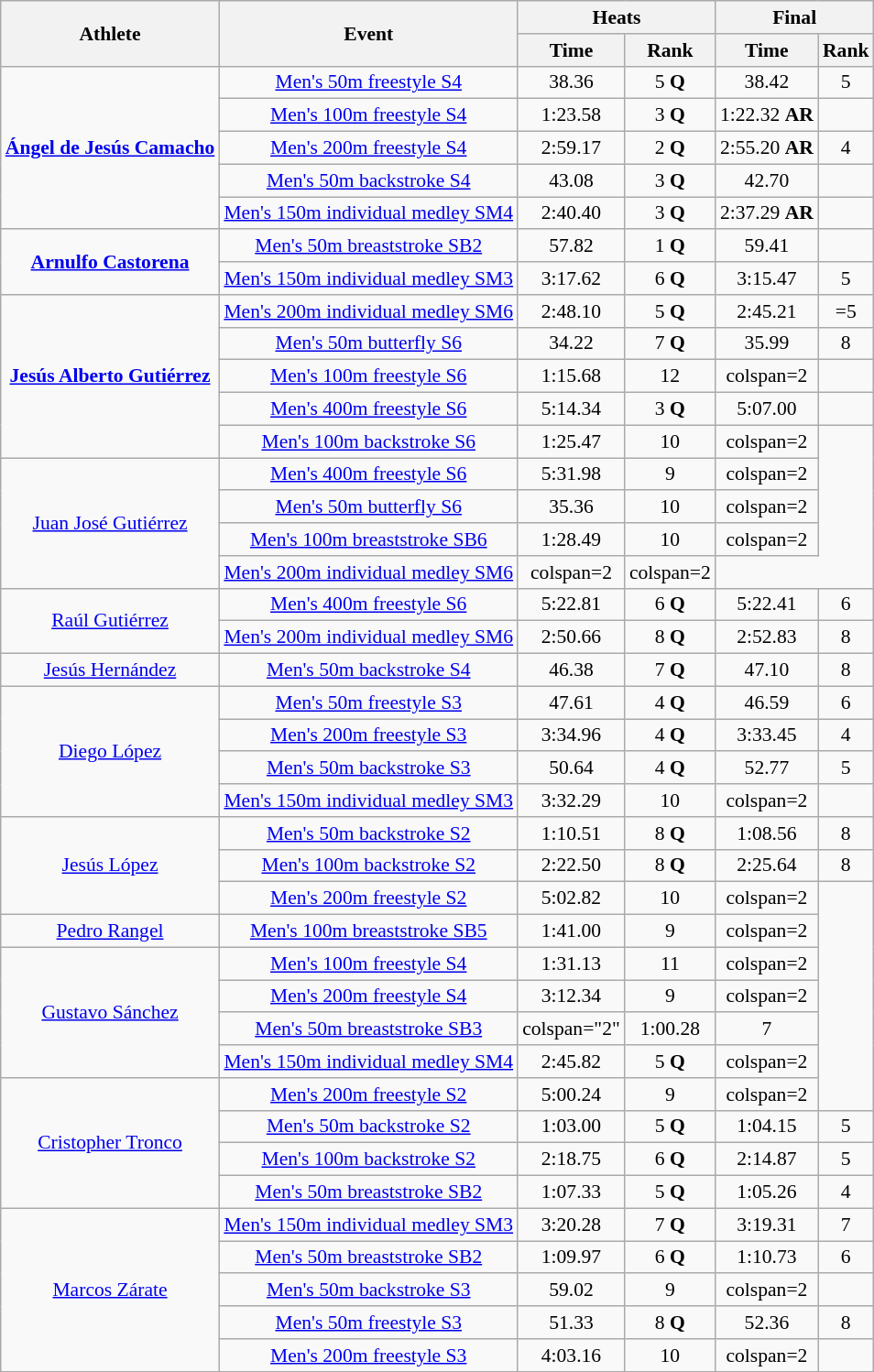<table class="wikitable" style="font-size:90%; text-align:center">
<tr>
<th rowspan="2">Athlete</th>
<th rowspan="2">Event</th>
<th colspan="2">Heats</th>
<th colspan="2">Final</th>
</tr>
<tr>
<th>Time</th>
<th>Rank</th>
<th>Time</th>
<th>Rank</th>
</tr>
<tr>
<td rowspan="5"><strong><a href='#'>Ángel de Jesús Camacho</a></strong></td>
<td><a href='#'>Men's 50m freestyle S4</a></td>
<td>38.36</td>
<td>5 <strong>Q</strong></td>
<td>38.42</td>
<td>5</td>
</tr>
<tr>
<td><a href='#'>Men's 100m freestyle S4</a></td>
<td>1:23.58</td>
<td>3 <strong>Q</strong></td>
<td>1:22.32 <strong>AR</strong></td>
<td></td>
</tr>
<tr>
<td><a href='#'>Men's 200m freestyle S4</a></td>
<td>2:59.17</td>
<td>2 <strong>Q</strong></td>
<td>2:55.20 <strong>AR</strong></td>
<td>4</td>
</tr>
<tr>
<td><a href='#'>Men's 50m backstroke S4</a></td>
<td>43.08</td>
<td>3 <strong>Q</strong></td>
<td>42.70</td>
<td></td>
</tr>
<tr>
<td><a href='#'>Men's 150m individual medley SM4</a></td>
<td>2:40.40</td>
<td>3 <strong>Q</strong></td>
<td>2:37.29 <strong>AR</strong></td>
<td></td>
</tr>
<tr>
<td rowspan="2"><strong><a href='#'>Arnulfo Castorena</a></strong></td>
<td><a href='#'>Men's 50m breaststroke SB2</a></td>
<td>57.82</td>
<td>1 <strong>Q</strong></td>
<td>59.41</td>
<td></td>
</tr>
<tr>
<td><a href='#'>Men's 150m individual medley SM3</a></td>
<td>3:17.62</td>
<td>6 <strong>Q</strong></td>
<td>3:15.47</td>
<td>5</td>
</tr>
<tr>
<td rowspan="5"><strong><a href='#'>Jesús Alberto Gutiérrez</a></strong></td>
<td><a href='#'>Men's 200m individual medley SM6</a></td>
<td>2:48.10</td>
<td>5 <strong>Q</strong></td>
<td>2:45.21</td>
<td>=5</td>
</tr>
<tr>
<td><a href='#'>Men's 50m butterfly S6</a></td>
<td>34.22</td>
<td>7 <strong>Q</strong></td>
<td>35.99</td>
<td>8</td>
</tr>
<tr>
<td><a href='#'>Men's 100m freestyle S6</a></td>
<td>1:15.68</td>
<td>12</td>
<td>colspan=2</td>
</tr>
<tr>
<td><a href='#'>Men's 400m freestyle S6</a></td>
<td>5:14.34</td>
<td>3 <strong>Q</strong></td>
<td>5:07.00</td>
<td></td>
</tr>
<tr>
<td><a href='#'>Men's 100m backstroke S6</a></td>
<td>1:25.47</td>
<td>10</td>
<td>colspan=2</td>
</tr>
<tr>
<td rowspan="4"><a href='#'>Juan José Gutiérrez</a></td>
<td><a href='#'>Men's 400m freestyle S6</a></td>
<td>5:31.98</td>
<td>9</td>
<td>colspan=2</td>
</tr>
<tr>
<td><a href='#'>Men's 50m butterfly S6</a></td>
<td>35.36</td>
<td>10</td>
<td>colspan=2</td>
</tr>
<tr>
<td><a href='#'>Men's 100m breaststroke SB6</a></td>
<td>1:28.49</td>
<td>10</td>
<td>colspan=2</td>
</tr>
<tr>
<td><a href='#'>Men's 200m individual medley SM6</a></td>
<td>colspan=2</td>
<td>colspan=2</td>
</tr>
<tr>
<td rowspan="2"><a href='#'>Raúl Gutiérrez</a></td>
<td><a href='#'>Men's 400m freestyle S6</a></td>
<td>5:22.81</td>
<td>6 <strong>Q</strong></td>
<td>5:22.41</td>
<td>6</td>
</tr>
<tr>
<td><a href='#'>Men's 200m individual medley SM6</a></td>
<td>2:50.66</td>
<td>8 <strong>Q</strong></td>
<td>2:52.83</td>
<td>8</td>
</tr>
<tr>
<td><a href='#'>Jesús Hernández</a></td>
<td><a href='#'>Men's 50m backstroke S4</a></td>
<td>46.38</td>
<td>7 <strong>Q</strong></td>
<td>47.10</td>
<td>8</td>
</tr>
<tr>
<td rowspan="4"><a href='#'>Diego López</a></td>
<td><a href='#'>Men's 50m freestyle S3</a></td>
<td>47.61</td>
<td>4 <strong>Q</strong></td>
<td>46.59</td>
<td>6</td>
</tr>
<tr>
<td><a href='#'>Men's 200m freestyle S3</a></td>
<td>3:34.96</td>
<td>4 <strong>Q</strong></td>
<td>3:33.45</td>
<td>4</td>
</tr>
<tr>
<td><a href='#'>Men's 50m backstroke S3</a></td>
<td>50.64</td>
<td>4 <strong>Q</strong></td>
<td>52.77</td>
<td>5</td>
</tr>
<tr>
<td><a href='#'>Men's 150m individual medley SM3</a></td>
<td>3:32.29</td>
<td>10</td>
<td>colspan=2</td>
</tr>
<tr>
<td rowspan="3"><a href='#'>Jesús López</a></td>
<td><a href='#'>Men's 50m backstroke S2</a></td>
<td>1:10.51</td>
<td>8 <strong>Q</strong></td>
<td>1:08.56</td>
<td>8</td>
</tr>
<tr>
<td><a href='#'>Men's 100m backstroke S2</a></td>
<td>2:22.50</td>
<td>8 <strong>Q</strong></td>
<td>2:25.64</td>
<td>8</td>
</tr>
<tr>
<td><a href='#'>Men's 200m freestyle S2</a></td>
<td>5:02.82</td>
<td>10</td>
<td>colspan=2</td>
</tr>
<tr>
<td><a href='#'>Pedro Rangel</a></td>
<td><a href='#'>Men's 100m breaststroke SB5</a></td>
<td>1:41.00</td>
<td>9</td>
<td>colspan=2</td>
</tr>
<tr>
<td rowspan="4"><a href='#'>Gustavo Sánchez</a></td>
<td><a href='#'>Men's 100m freestyle S4</a></td>
<td>1:31.13</td>
<td>11</td>
<td>colspan=2</td>
</tr>
<tr>
<td><a href='#'>Men's 200m freestyle S4</a></td>
<td>3:12.34</td>
<td>9</td>
<td>colspan=2</td>
</tr>
<tr>
<td><a href='#'>Men's 50m breaststroke SB3</a></td>
<td>colspan="2" </td>
<td>1:00.28</td>
<td>7</td>
</tr>
<tr>
<td><a href='#'>Men's 150m individual medley SM4</a></td>
<td>2:45.82</td>
<td>5 <strong>Q</strong></td>
<td>colspan=2</td>
</tr>
<tr>
<td rowspan="4"><a href='#'>Cristopher Tronco</a></td>
<td><a href='#'>Men's 200m freestyle S2</a></td>
<td>5:00.24</td>
<td>9</td>
<td>colspan=2</td>
</tr>
<tr>
<td><a href='#'>Men's 50m backstroke S2</a></td>
<td>1:03.00</td>
<td>5 <strong>Q</strong></td>
<td>1:04.15</td>
<td>5</td>
</tr>
<tr>
<td><a href='#'>Men's 100m backstroke S2</a></td>
<td>2:18.75</td>
<td>6 <strong>Q</strong></td>
<td>2:14.87</td>
<td>5</td>
</tr>
<tr>
<td><a href='#'>Men's 50m breaststroke SB2</a></td>
<td>1:07.33</td>
<td>5 <strong>Q</strong></td>
<td>1:05.26</td>
<td>4</td>
</tr>
<tr>
<td rowspan="5"><a href='#'>Marcos Zárate</a></td>
<td><a href='#'>Men's 150m individual medley SM3</a></td>
<td>3:20.28</td>
<td>7 <strong>Q</strong></td>
<td>3:19.31</td>
<td>7</td>
</tr>
<tr>
<td><a href='#'>Men's 50m breaststroke SB2</a></td>
<td>1:09.97</td>
<td>6 <strong>Q</strong></td>
<td>1:10.73</td>
<td>6</td>
</tr>
<tr>
<td><a href='#'>Men's 50m backstroke S3</a></td>
<td>59.02</td>
<td>9</td>
<td>colspan=2</td>
</tr>
<tr>
<td><a href='#'>Men's 50m freestyle S3</a></td>
<td>51.33</td>
<td>8 <strong>Q</strong></td>
<td>52.36</td>
<td>8</td>
</tr>
<tr>
<td><a href='#'>Men's 200m freestyle S3</a></td>
<td>4:03.16</td>
<td>10</td>
<td>colspan=2</td>
</tr>
<tr>
</tr>
</table>
